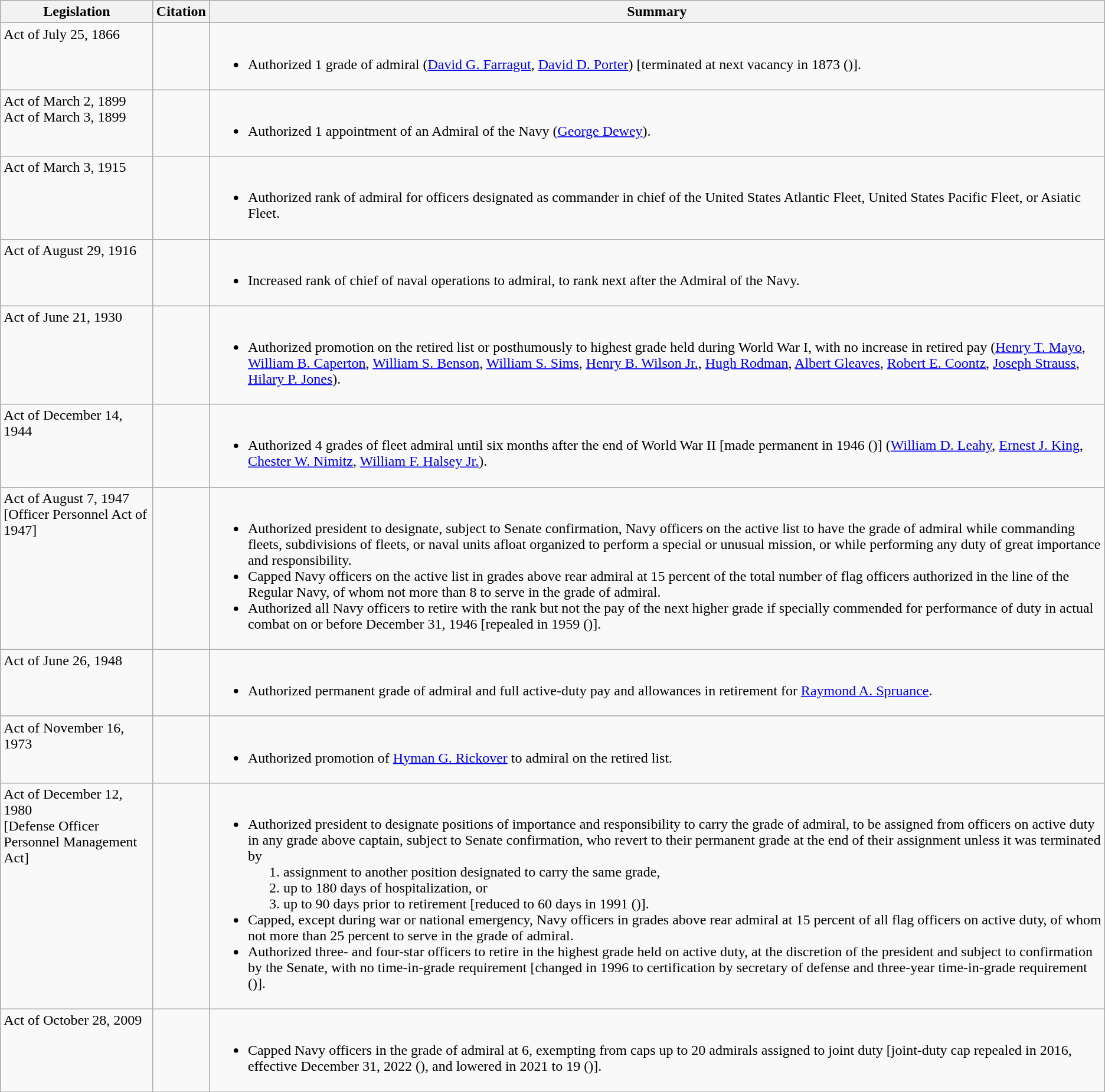<table class="wikitable">
<tr>
<th width=165>Legislation</th>
<th>Citation</th>
<th>Summary</th>
</tr>
<tr valign=top>
<td>Act of July 25, 1866</td>
<td> </td>
<td><br><ul><li>Authorized 1 grade of admiral (<a href='#'>David G. Farragut</a>, <a href='#'>David D. Porter</a>) [terminated at next vacancy in 1873 ()].</li></ul></td>
</tr>
<tr valign=top>
<td>Act of March 2, 1899<br>Act of March 3, 1899</td>
<td> <br> </td>
<td><br><ul><li>Authorized 1 appointment of an Admiral of the Navy (<a href='#'>George Dewey</a>).</li></ul></td>
</tr>
<tr valign=top>
<td>Act of March 3, 1915</td>
<td> </td>
<td><br><ul><li>Authorized rank of admiral for officers designated as commander in chief of the United States Atlantic Fleet, United States Pacific Fleet, or Asiatic Fleet.</li></ul></td>
</tr>
<tr valign=top>
<td>Act of August 29, 1916</td>
<td> </td>
<td><br><ul><li>Increased rank of chief of naval operations to admiral, to rank next after the Admiral of the Navy.</li></ul></td>
</tr>
<tr valign=top>
<td>Act of June 21, 1930</td>
<td> </td>
<td><br><ul><li>Authorized promotion on the retired list or posthumously to highest grade held during World War I, with no increase in retired pay (<a href='#'>Henry T. Mayo</a>, <a href='#'>William B. Caperton</a>, <a href='#'>William S. Benson</a>, <a href='#'>William S. Sims</a>, <a href='#'>Henry B. Wilson Jr.</a>, <a href='#'>Hugh Rodman</a>, <a href='#'>Albert Gleaves</a>, <a href='#'>Robert E. Coontz</a>, <a href='#'>Joseph Strauss</a>, <a href='#'>Hilary P. Jones</a>).</li></ul></td>
</tr>
<tr valign=top>
<td>Act of December 14, 1944</td>
<td> </td>
<td><br><ul><li>Authorized 4 grades of fleet admiral until six months after the end of World War II [made permanent in 1946 ()] (<a href='#'>William D. Leahy</a>, <a href='#'>Ernest J. King</a>, <a href='#'>Chester W. Nimitz</a>, <a href='#'>William F. Halsey Jr.</a>).</li></ul></td>
</tr>
<tr valign=top>
<td>Act of August 7, 1947<br>[Officer Personnel Act of 1947]</td>
<td> <br> <br> </td>
<td><br><ul><li>Authorized president to designate, subject to Senate confirmation, Navy officers on the active list to have the grade of admiral while commanding fleets, subdivisions of fleets, or naval units afloat organized to perform a special or unusual mission, or while performing any duty of great importance and responsibility.</li><li>Capped Navy officers on the active list in grades above rear admiral at 15 percent of the total number of flag officers authorized in the line of the Regular Navy, of whom not more than 8 to serve in the grade of admiral.</li><li>Authorized all Navy officers to retire with the rank but not the pay of the next higher grade if specially commended for performance of duty in actual combat on or before December 31, 1946 [repealed in 1959 ()].</li></ul></td>
</tr>
<tr valign=top>
<td>Act of June 26, 1948</td>
<td> </td>
<td><br><ul><li>Authorized permanent grade of admiral and full active-duty pay and allowances in retirement for <a href='#'>Raymond A. Spruance</a>.</li></ul></td>
</tr>
<tr valign=top>
<td>Act of November 16, 1973</td>
<td> </td>
<td><br><ul><li>Authorized promotion of <a href='#'>Hyman G. Rickover</a> to admiral on the retired list.</li></ul></td>
</tr>
<tr valign=top>
<td>Act of December 12, 1980<br>[Defense Officer Personnel Management Act]</td>
<td> <br> <br> </td>
<td><br><ul><li>Authorized president to designate positions of importance and responsibility to carry the grade of admiral, to be assigned from officers on active duty in any grade above captain, subject to Senate confirmation, who revert to their permanent grade at the end of their assignment unless it was terminated by<ol><li>assignment to another position designated to carry the same grade,</li><li>up to 180 days of hospitalization, or</li><li>up to 90 days prior to retirement [reduced to 60 days in 1991 ()].</li></ol></li><li>Capped, except during war or national emergency, Navy officers in grades above rear admiral at 15 percent of all flag officers on active duty, of whom not more than 25 percent to serve in the grade of admiral.</li><li>Authorized three- and four-star officers to retire in the highest grade held on active duty, at the discretion of the president and subject to confirmation by the Senate, with no time-in-grade requirement [changed in 1996 to certification by secretary of defense and three-year time-in-grade requirement ()].</li></ul></td>
</tr>
<tr valign=top>
<td>Act of October 28, 2009</td>
<td> <br> </td>
<td><br><ul><li>Capped Navy officers in the grade of admiral at 6, exempting from caps up to 20 admirals assigned to joint duty [joint-duty cap repealed in 2016, effective December 31, 2022 (), and lowered in 2021 to 19 ()].</li></ul></td>
</tr>
<tr>
</tr>
</table>
